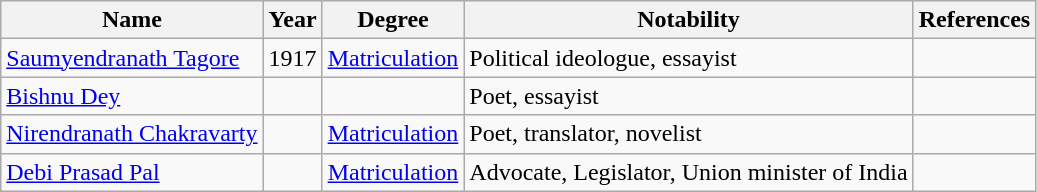<table class="wikitable sortable">
<tr>
<th>Name</th>
<th>Year</th>
<th>Degree</th>
<th class="unsortable">Notability</th>
<th class="unsortable">References</th>
</tr>
<tr>
<td><a href='#'>Saumyendranath Tagore</a></td>
<td>1917</td>
<td><a href='#'>Matriculation</a></td>
<td>Political ideologue, essayist</td>
<td></td>
</tr>
<tr>
<td><a href='#'>Bishnu Dey</a></td>
<td></td>
<td></td>
<td>Poet, essayist</td>
<td></td>
</tr>
<tr>
<td><a href='#'>Nirendranath Chakravarty</a></td>
<td></td>
<td><a href='#'>Matriculation</a></td>
<td>Poet, translator, novelist</td>
<td></td>
</tr>
<tr>
<td><a href='#'>Debi Prasad Pal</a></td>
<td></td>
<td><a href='#'>Matriculation</a></td>
<td>Advocate, Legislator, Union minister of India</td>
<td></td>
</tr>
</table>
